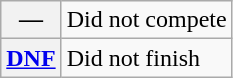<table class="wikitable">
<tr>
<th scope="row">—</th>
<td>Did not compete</td>
</tr>
<tr>
<th scope="row"><a href='#'>DNF</a></th>
<td>Did not finish</td>
</tr>
</table>
